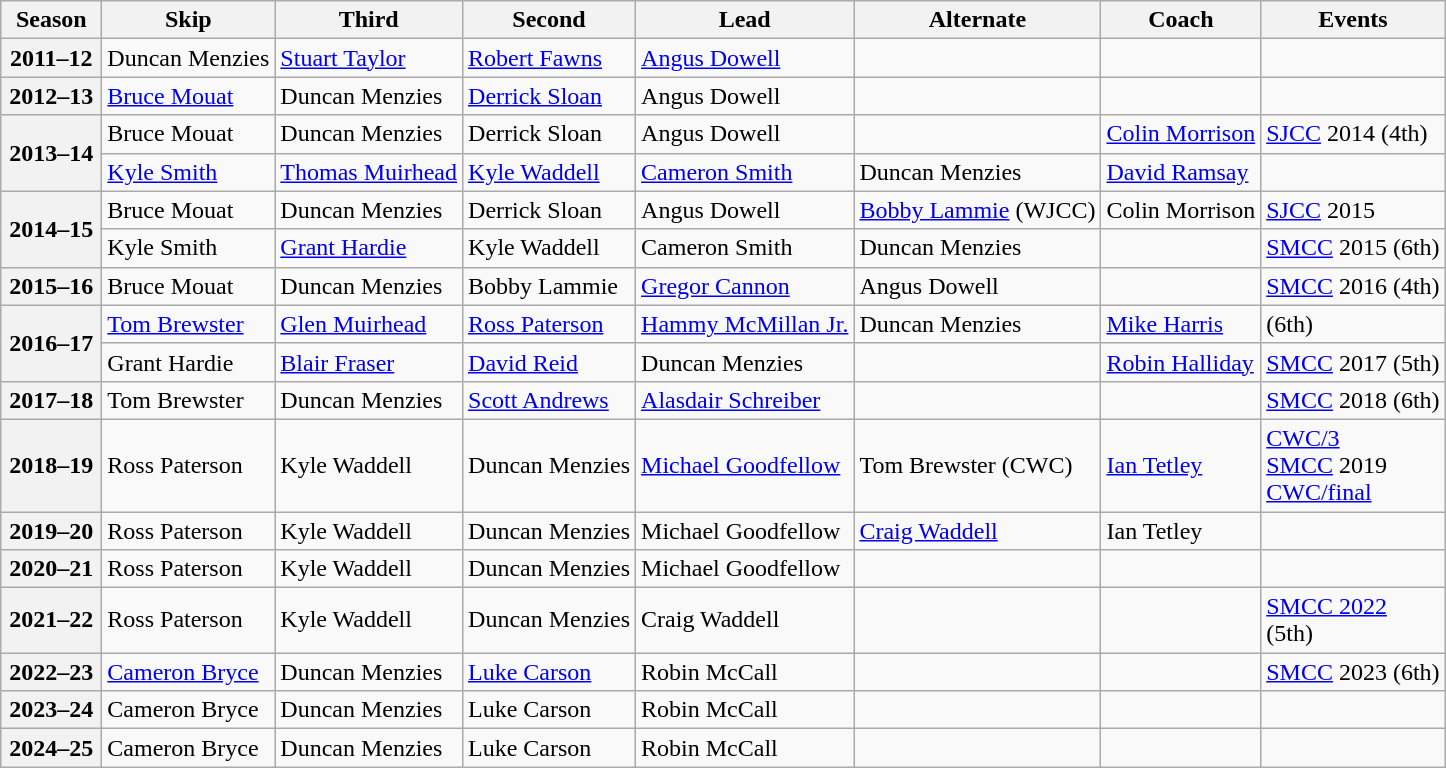<table class="wikitable">
<tr>
<th scope="col" width=60>Season</th>
<th scope="col">Skip</th>
<th scope="col">Third</th>
<th scope="col">Second</th>
<th scope="col">Lead</th>
<th scope="col">Alternate</th>
<th scope="col">Coach</th>
<th scope="col">Events</th>
</tr>
<tr>
<th scope="row">2011–12</th>
<td>Duncan Menzies</td>
<td><a href='#'>Stuart Taylor</a></td>
<td><a href='#'>Robert Fawns</a></td>
<td><a href='#'>Angus Dowell</a></td>
<td></td>
<td></td>
<td></td>
</tr>
<tr>
<th scope="row">2012–13</th>
<td><a href='#'>Bruce Mouat</a></td>
<td>Duncan Menzies</td>
<td><a href='#'>Derrick Sloan</a></td>
<td>Angus Dowell</td>
<td></td>
<td></td>
<td></td>
</tr>
<tr>
<th scope="row" rowspan=2>2013–14</th>
<td>Bruce Mouat</td>
<td>Duncan Menzies</td>
<td>Derrick Sloan</td>
<td>Angus Dowell</td>
<td></td>
<td><a href='#'>Colin Morrison</a></td>
<td><a href='#'>SJCC</a> 2014 (4th)</td>
</tr>
<tr>
<td><a href='#'>Kyle Smith</a></td>
<td><a href='#'>Thomas Muirhead</a></td>
<td><a href='#'>Kyle Waddell</a></td>
<td><a href='#'>Cameron Smith</a></td>
<td>Duncan Menzies</td>
<td><a href='#'>David Ramsay</a></td>
<td> </td>
</tr>
<tr>
<th scope="row" rowspan=2>2014–15</th>
<td>Bruce Mouat</td>
<td>Duncan Menzies</td>
<td>Derrick Sloan</td>
<td>Angus Dowell</td>
<td><a href='#'>Bobby Lammie</a> (WJCC)</td>
<td>Colin Morrison</td>
<td><a href='#'>SJCC</a> 2015 <br> </td>
</tr>
<tr>
<td>Kyle Smith</td>
<td><a href='#'>Grant Hardie</a></td>
<td>Kyle Waddell</td>
<td>Cameron Smith</td>
<td>Duncan Menzies</td>
<td></td>
<td><a href='#'>SMCC</a> 2015 (6th)</td>
</tr>
<tr>
<th scope="row">2015–16</th>
<td>Bruce Mouat</td>
<td>Duncan Menzies</td>
<td>Bobby Lammie</td>
<td><a href='#'>Gregor Cannon</a></td>
<td>Angus Dowell</td>
<td></td>
<td><a href='#'>SMCC</a> 2016 (4th)</td>
</tr>
<tr>
<th scope="row" rowspan=2>2016–17</th>
<td><a href='#'>Tom Brewster</a></td>
<td><a href='#'>Glen Muirhead</a></td>
<td><a href='#'>Ross Paterson</a></td>
<td><a href='#'>Hammy McMillan Jr.</a></td>
<td>Duncan Menzies</td>
<td><a href='#'>Mike Harris</a></td>
<td> (6th)</td>
</tr>
<tr>
<td>Grant Hardie</td>
<td><a href='#'>Blair Fraser</a></td>
<td><a href='#'>David Reid</a></td>
<td>Duncan Menzies</td>
<td></td>
<td><a href='#'>Robin Halliday</a></td>
<td><a href='#'>SMCC</a> 2017 (5th)</td>
</tr>
<tr>
<th scope="row">2017–18</th>
<td>Tom Brewster</td>
<td>Duncan Menzies</td>
<td><a href='#'>Scott Andrews</a></td>
<td><a href='#'>Alasdair Schreiber</a></td>
<td></td>
<td></td>
<td><a href='#'>SMCC</a> 2018 (6th)</td>
</tr>
<tr>
<th scope="row">2018–19</th>
<td>Ross Paterson</td>
<td>Kyle Waddell</td>
<td>Duncan Menzies</td>
<td><a href='#'>Michael Goodfellow</a></td>
<td>Tom Brewster (CWC)</td>
<td><a href='#'>Ian Tetley</a></td>
<td><a href='#'>CWC/3</a> <br><a href='#'>SMCC</a> 2019 <br><a href='#'>CWC/final</a> </td>
</tr>
<tr>
<th scope="row">2019–20</th>
<td>Ross Paterson</td>
<td>Kyle Waddell</td>
<td>Duncan Menzies</td>
<td>Michael Goodfellow</td>
<td><a href='#'>Craig Waddell</a></td>
<td>Ian Tetley</td>
<td> </td>
</tr>
<tr>
<th scope="row">2020–21</th>
<td>Ross Paterson</td>
<td>Kyle Waddell</td>
<td>Duncan Menzies</td>
<td>Michael Goodfellow</td>
<td></td>
<td></td>
<td></td>
</tr>
<tr>
<th scope="row">2021–22</th>
<td>Ross Paterson</td>
<td>Kyle Waddell</td>
<td>Duncan Menzies</td>
<td>Craig Waddell</td>
<td></td>
<td></td>
<td><a href='#'>SMCC 2022</a>  <br>  (5th)</td>
</tr>
<tr>
<th scope="row">2022–23</th>
<td><a href='#'>Cameron Bryce</a></td>
<td>Duncan Menzies</td>
<td><a href='#'>Luke Carson</a></td>
<td>Robin McCall</td>
<td></td>
<td></td>
<td><a href='#'>SMCC</a> 2023 (6th)</td>
</tr>
<tr>
<th scope="row">2023–24</th>
<td>Cameron Bryce</td>
<td>Duncan Menzies</td>
<td>Luke Carson</td>
<td>Robin McCall</td>
<td></td>
<td></td>
<td></td>
</tr>
<tr>
<th scope="row">2024–25</th>
<td>Cameron Bryce</td>
<td>Duncan Menzies</td>
<td>Luke Carson</td>
<td>Robin McCall</td>
<td></td>
<td></td>
<td></td>
</tr>
</table>
